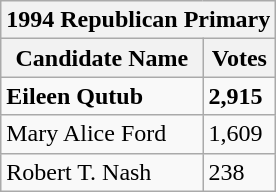<table class="wikitable">
<tr>
<th colspan="3">1994 Republican Primary</th>
</tr>
<tr>
<th>Candidate Name</th>
<th colspan="2">Votes </th>
</tr>
<tr>
<td><strong>Eileen Qutub </strong></td>
<td><strong>2,915</strong></td>
</tr>
<tr>
<td>Mary Alice Ford</td>
<td>1,609</td>
</tr>
<tr>
<td>Robert T. Nash</td>
<td>238</td>
</tr>
</table>
